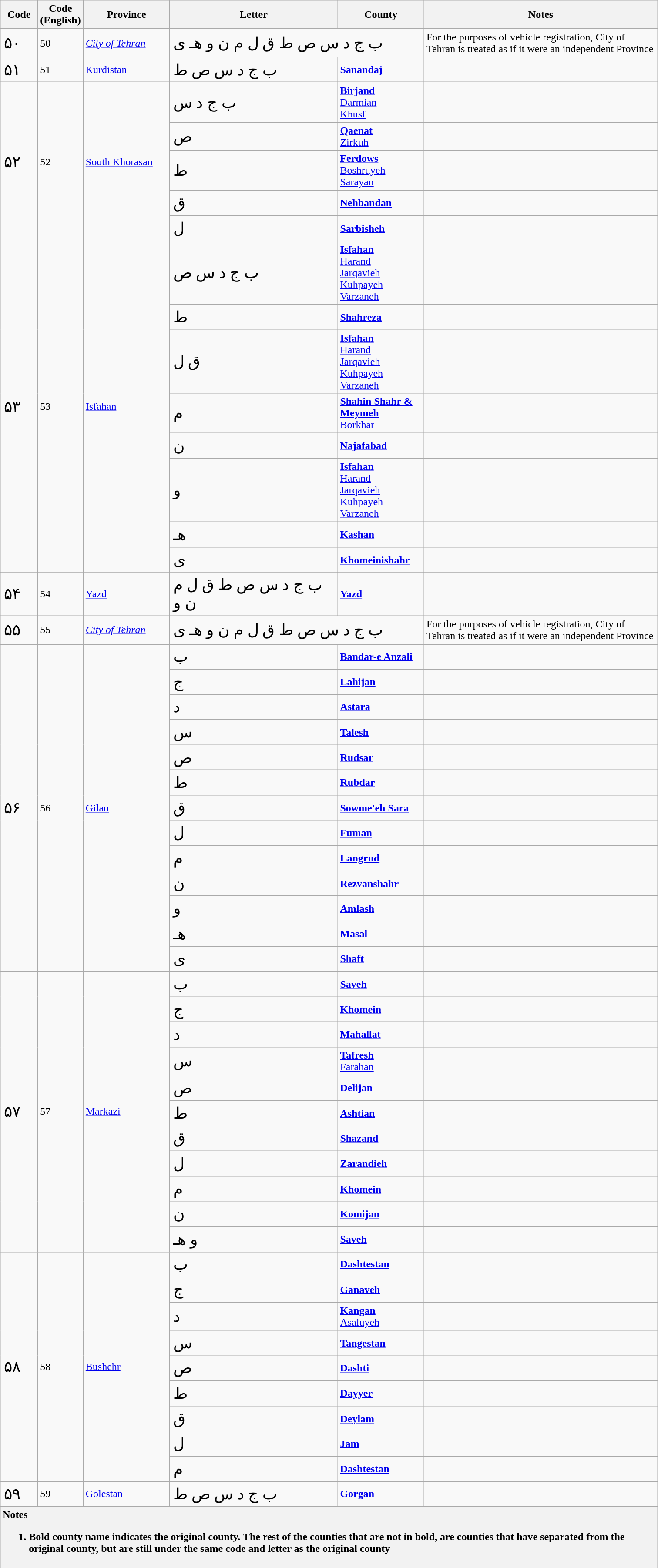<table class="wikitable mw-collapsible mw-collapsed">
<tr>
<th scope="col" style="width: 50px;">Code</th>
<th scope="col" style="width: 50px;">Code<br>(English)</th>
<th scope="col" style="width: 125px;">Province</th>
<th scope="col" style="width: 250px;">Letter</th>
<th scope="col" style="width: 125px;">County</th>
<th scope="col" style="width: 350px;">Notes</th>
</tr>
<tr>
<td style="font-size:150%">۵۰</td>
<td>50</td>
<td><em><a href='#'>City of Tehran</a></em></td>
<td style="font-size:150%" colspan="2">ب ج د س ص ط ق ل م ن و هـ ی</td>
<td>For the purposes of vehicle registration, City of Tehran is treated as if it were an independent Province</td>
</tr>
<tr>
<td style="font-size:150%">۵۱</td>
<td>51</td>
<td><a href='#'>Kurdistan</a></td>
<td style="font-size:150%">ب ج د س ص ط</td>
<td><strong><a href='#'>Sanandaj</a></strong></td>
<td></td>
</tr>
<tr>
<td rowspan="5" style="font-size:150%">۵۲</td>
<td rowspan="5">52</td>
<td rowspan="5"><a href='#'>South Khorasan</a></td>
<td style="font-size:150%">ب ج د س</td>
<td><strong><a href='#'>Birjand</a></strong><br><a href='#'>Darmian</a><br><a href='#'>Khusf</a></td>
<td></td>
</tr>
<tr>
<td style="font-size:150%">ص</td>
<td><strong><a href='#'>Qaenat</a></strong><br><a href='#'>Zirkuh</a></td>
<td></td>
</tr>
<tr>
<td style="font-size:150%">ط</td>
<td><strong><a href='#'>Ferdows</a></strong><br><a href='#'>Boshruyeh</a><br><a href='#'>Sarayan</a></td>
<td></td>
</tr>
<tr>
<td style="font-size:150%">ق</td>
<td><strong><a href='#'>Nehbandan</a></strong></td>
<td></td>
</tr>
<tr>
<td style="font-size:150%">ل</td>
<td><strong><a href='#'>Sarbisheh</a></strong></td>
<td></td>
</tr>
<tr>
<td rowspan="8" style="font-size:150%">۵۳</td>
<td rowspan="8">53</td>
<td rowspan="8"><a href='#'>Isfahan</a></td>
<td style="font-size:150%">ب ج د س ص</td>
<td><strong><a href='#'>Isfahan</a></strong><br><a href='#'>Harand</a><br><a href='#'>Jarqavieh</a><br><a href='#'>Kuhpayeh</a><br><a href='#'>Varzaneh</a></td>
<td></td>
</tr>
<tr>
<td style="font-size:150%">ط</td>
<td><strong><a href='#'>Shahreza</a></strong></td>
<td></td>
</tr>
<tr>
<td style="font-size:150%">ق ل</td>
<td><strong><a href='#'>Isfahan</a></strong><br><a href='#'>Harand</a><br><a href='#'>Jarqavieh</a><br><a href='#'>Kuhpayeh</a><br><a href='#'>Varzaneh</a></td>
<td></td>
</tr>
<tr>
<td style="font-size:150%">م</td>
<td><strong><a href='#'>Shahin Shahr & Meymeh</a></strong><br><a href='#'>Borkhar</a></td>
<td></td>
</tr>
<tr>
<td style="font-size:150%">ن</td>
<td><strong><a href='#'>Najafabad</a></strong></td>
<td></td>
</tr>
<tr>
<td style="font-size:150%">و</td>
<td><strong><a href='#'>Isfahan</a></strong><br><a href='#'>Harand</a><br><a href='#'>Jarqavieh</a><br><a href='#'>Kuhpayeh</a><br><a href='#'>Varzaneh</a></td>
<td></td>
</tr>
<tr>
<td style="font-size:150%">هـ</td>
<td><strong><a href='#'>Kashan</a></strong></td>
<td></td>
</tr>
<tr>
<td style="font-size:150%">ی</td>
<td><strong><a href='#'>Khomeinishahr</a></strong></td>
<td></td>
</tr>
<tr>
</tr>
<tr>
<td style="font-size:150%">۵۴</td>
<td>54</td>
<td><a href='#'>Yazd</a></td>
<td style="font-size:150%">ب ج د س ص ط ق ل م ن و</td>
<td><strong><a href='#'>Yazd</a></strong></td>
<td></td>
</tr>
<tr>
<td style="font-size:150%">۵۵</td>
<td>55</td>
<td><em><a href='#'>City of Tehran</a></em></td>
<td style="font-size:150%" colspan="2">ب ج د س ص ط ق ل م ن و هـ ی</td>
<td>For the purposes of vehicle registration, City of Tehran is treated as if it were an independent Province</td>
</tr>
<tr>
<td rowspan="13" style="font-size:150%">۵۶</td>
<td rowspan="13">56</td>
<td rowspan="13"><a href='#'>Gilan</a></td>
<td style="font-size:150%">ب</td>
<td><strong><a href='#'>Bandar-e Anzali</a></strong></td>
<td></td>
</tr>
<tr>
<td style="font-size:150%">ج</td>
<td><strong><a href='#'>Lahijan</a></strong></td>
<td></td>
</tr>
<tr>
<td style="font-size:150%">د</td>
<td><strong><a href='#'>Astara</a></strong></td>
<td></td>
</tr>
<tr>
<td style="font-size:150%">س</td>
<td><strong><a href='#'>Talesh</a></strong></td>
<td></td>
</tr>
<tr>
<td style="font-size:150%">ص</td>
<td><strong><a href='#'>Rudsar</a></strong></td>
<td></td>
</tr>
<tr>
<td style="font-size:150%">ط</td>
<td><strong><a href='#'>Rubdar</a></strong></td>
<td></td>
</tr>
<tr>
<td style="font-size:150%">ق</td>
<td><strong><a href='#'>Sowme'eh Sara</a></strong></td>
<td></td>
</tr>
<tr>
<td style="font-size:150%">ل</td>
<td><strong><a href='#'>Fuman</a></strong></td>
<td></td>
</tr>
<tr>
<td style="font-size:150%">م</td>
<td><strong><a href='#'>Langrud</a></strong></td>
<td></td>
</tr>
<tr>
<td style="font-size:150%">ن</td>
<td><strong><a href='#'>Rezvanshahr</a></strong></td>
<td></td>
</tr>
<tr>
<td style="font-size:150%">و</td>
<td><strong><a href='#'>Amlash</a></strong></td>
<td></td>
</tr>
<tr>
<td style="font-size:150%">هـ</td>
<td><strong><a href='#'>Masal</a></strong></td>
<td></td>
</tr>
<tr>
<td style="font-size:150%">ی</td>
<td><strong><a href='#'>Shaft</a></strong></td>
<td></td>
</tr>
<tr>
<td rowspan="11" style="font-size:150%">۵۷</td>
<td rowspan="11">57</td>
<td rowspan="11"><a href='#'>Markazi</a></td>
<td style="font-size:150%">ب</td>
<td><strong><a href='#'>Saveh</a></strong></td>
<td></td>
</tr>
<tr>
<td style="font-size:150%">ج</td>
<td><strong><a href='#'>Khomein</a></strong></td>
<td></td>
</tr>
<tr>
<td style="font-size:150%">د</td>
<td><strong><a href='#'>Mahallat</a></strong></td>
<td></td>
</tr>
<tr>
<td style="font-size:150%">س</td>
<td><strong><a href='#'>Tafresh</a></strong><br><a href='#'>Farahan</a></td>
<td></td>
</tr>
<tr>
<td style="font-size:150%">ص</td>
<td><strong><a href='#'>Delijan</a></strong></td>
<td></td>
</tr>
<tr>
<td style="font-size:150%">ط</td>
<td><strong><a href='#'>Ashtian</a></strong></td>
<td></td>
</tr>
<tr>
<td style="font-size:150%">ق</td>
<td><strong><a href='#'>Shazand</a></strong></td>
<td></td>
</tr>
<tr>
<td style="font-size:150%">ل</td>
<td><strong><a href='#'>Zarandieh</a></strong></td>
<td></td>
</tr>
<tr>
<td style="font-size:150%">م</td>
<td><strong><a href='#'>Khomein</a></strong></td>
<td></td>
</tr>
<tr>
<td style="font-size:150%">ن</td>
<td><strong><a href='#'>Komijan</a></strong></td>
<td></td>
</tr>
<tr>
<td style="font-size:150%">و هـ</td>
<td><strong><a href='#'>Saveh</a></strong></td>
<td></td>
</tr>
<tr>
<td rowspan="9" style="font-size:150%">۵۸</td>
<td rowspan="9">58</td>
<td rowspan="9"><a href='#'>Bushehr</a></td>
<td style="font-size:150%">ب</td>
<td><strong><a href='#'>Dashtestan</a></strong></td>
<td></td>
</tr>
<tr>
<td style="font-size:150%">ج</td>
<td><strong><a href='#'>Ganaveh</a></strong></td>
<td></td>
</tr>
<tr>
<td style="font-size:150%">د</td>
<td><strong><a href='#'>Kangan</a></strong><br><a href='#'>Asaluyeh</a></td>
<td></td>
</tr>
<tr>
<td style="font-size:150%">س</td>
<td><strong><a href='#'>Tangestan</a></strong></td>
<td></td>
</tr>
<tr>
<td style="font-size:150%">ص</td>
<td><strong><a href='#'>Dashti</a></strong></td>
<td></td>
</tr>
<tr>
<td style="font-size:150%">ط</td>
<td><strong><a href='#'>Dayyer</a></strong></td>
<td></td>
</tr>
<tr>
<td style="font-size:150%">ق</td>
<td><strong><a href='#'>Deylam</a></strong></td>
<td></td>
</tr>
<tr>
<td style="font-size:150%">ل</td>
<td><strong><a href='#'>Jam</a></strong></td>
<td></td>
</tr>
<tr>
<td style="font-size:150%">م</td>
<td><strong><a href='#'>Dashtestan</a></strong></td>
<td></td>
</tr>
<tr>
<td style="font-size:150%">۵۹</td>
<td>59</td>
<td><a href='#'>Golestan</a></td>
<td style="font-size:150%">ب ج د س ص ط</td>
<td><strong><a href='#'>Gorgan</a></strong></td>
</tr>
<tr>
<th colspan="6" style=text-align:left>Notes<br><ol><li>Bold county name indicates the original county. The rest of the counties that are not in bold, are counties that have separated from the original county, but are still under the same code and letter as the original county</li></ol></th>
</tr>
</table>
